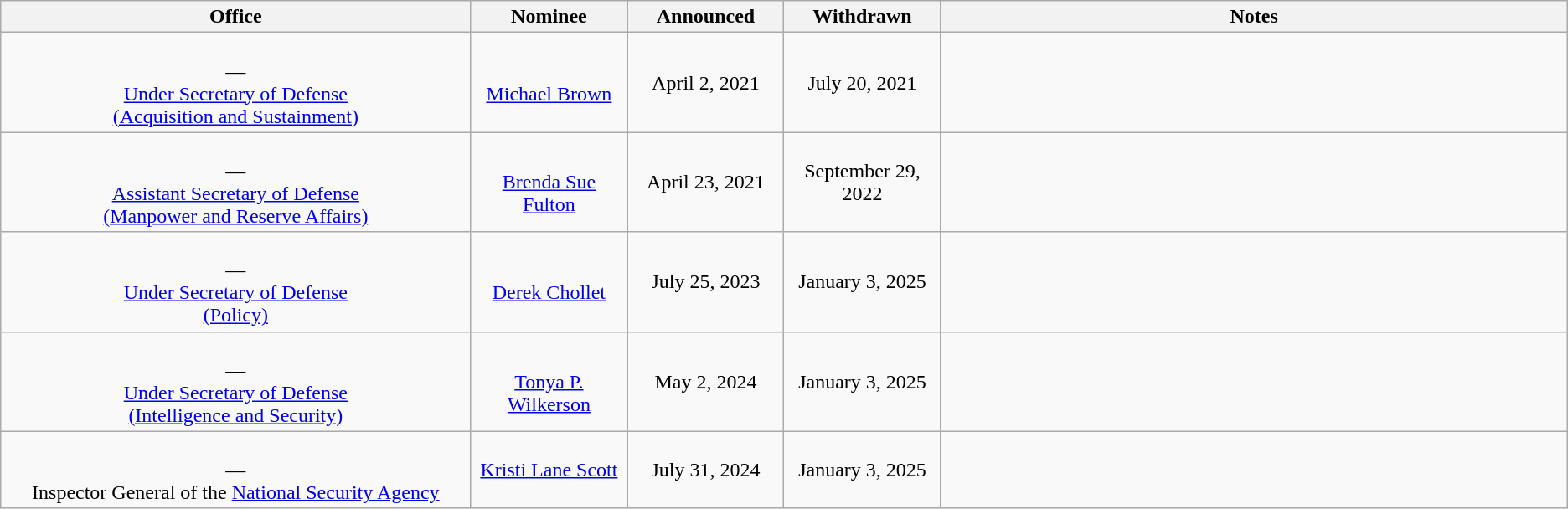<table class="wikitable sortable" style="text-align:center">
<tr>
<th style="width:30%;">Office</th>
<th style="width:10%;">Nominee</th>
<th style="width:10%;" data-sort-type="date">Announced</th>
<th style="width:10%;" data-sort-type="date">Withdrawn</th>
<th style="width:50%;">Notes</th>
</tr>
<tr>
<td><br>—<br><a href='#'>Under Secretary of Defense<br>(Acquisition and Sustainment)</a></td>
<td><br><a href='#'>Michael Brown</a></td>
<td>April 2, 2021</td>
<td>July 20, 2021</td>
<td style="text-align:left; padding:1%;"></td>
</tr>
<tr>
<td><br>—<br><a href='#'>Assistant Secretary of Defense<br>(Manpower and Reserve Affairs)</a></td>
<td><br><a href='#'>Brenda Sue Fulton</a></td>
<td>April 23, 2021</td>
<td>September 29, 2022</td>
<td style="text-align:left; padding:1%;"></td>
</tr>
<tr>
<td><br>—<br><a href='#'>Under Secretary of Defense<br>(Policy)</a></td>
<td><br><a href='#'>Derek Chollet</a></td>
<td>July 25, 2023</td>
<td>January 3, 2025</td>
<td style="text-align:left; padding:1%;"></td>
</tr>
<tr>
<td><br>—<br><a href='#'>Under Secretary of Defense<br>(Intelligence and Security)</a></td>
<td><br><a href='#'>Tonya P. Wilkerson</a></td>
<td>May 2, 2024</td>
<td>January 3, 2025</td>
<td style="text-align:left; padding:1%;"></td>
</tr>
<tr>
<td><br>—<br>Inspector General of the <a href='#'>National Security Agency</a></td>
<td><a href='#'>Kristi Lane Scott</a></td>
<td>July 31, 2024</td>
<td>January 3, 2025</td>
<td style="text-align:left; padding:1%;"></td>
</tr>
</table>
